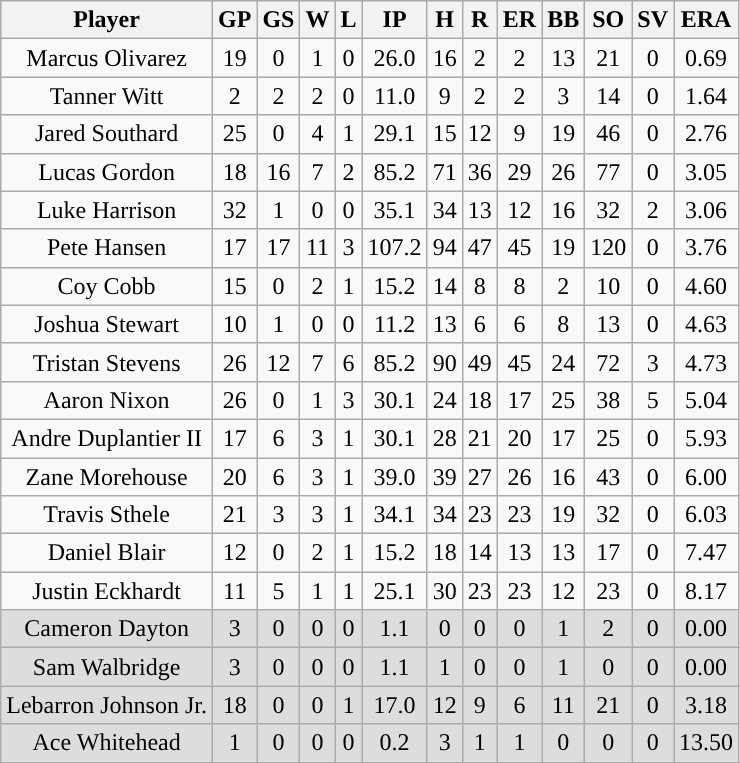<table class="wikitable sortable">
<tr>
<th>Player</th>
<th>GP</th>
<th>GS</th>
<th>W</th>
<th>L</th>
<th>IP</th>
<th>H</th>
<th>R</th>
<th>ER</th>
<th>BB</th>
<th>SO</th>
<th>SV</th>
<th>ERA</th>
</tr>
<tr style="text-align:center;">
<td>Marcus Olivarez</td>
<td>19</td>
<td>0</td>
<td>1</td>
<td>0</td>
<td>26.0</td>
<td>16</td>
<td>2</td>
<td>2</td>
<td>13</td>
<td>21</td>
<td>0</td>
<td>0.69</td>
</tr>
<tr style="text-align:center;">
<td>Tanner Witt</td>
<td>2</td>
<td>2</td>
<td>2</td>
<td>0</td>
<td>11.0</td>
<td>9</td>
<td>2</td>
<td>2</td>
<td>3</td>
<td>14</td>
<td>0</td>
<td>1.64</td>
</tr>
<tr style="text-align:center;">
<td>Jared Southard</td>
<td>25</td>
<td>0</td>
<td>4</td>
<td>1</td>
<td>29.1</td>
<td>15</td>
<td>12</td>
<td>9</td>
<td>19</td>
<td>46</td>
<td>0</td>
<td>2.76</td>
</tr>
<tr style="text-align:center;">
<td>Lucas Gordon</td>
<td>18</td>
<td>16</td>
<td>7</td>
<td>2</td>
<td>85.2</td>
<td>71</td>
<td>36</td>
<td>29</td>
<td>26</td>
<td>77</td>
<td>0</td>
<td>3.05</td>
</tr>
<tr style="text-align:center;">
<td>Luke Harrison</td>
<td>32</td>
<td>1</td>
<td>0</td>
<td>0</td>
<td>35.1</td>
<td>34</td>
<td>13</td>
<td>12</td>
<td>16</td>
<td>32</td>
<td>2</td>
<td>3.06</td>
</tr>
<tr style="text-align:center;">
<td>Pete Hansen</td>
<td>17</td>
<td>17</td>
<td>11</td>
<td>3</td>
<td>107.2</td>
<td>94</td>
<td>47</td>
<td>45</td>
<td>19</td>
<td>120</td>
<td>0</td>
<td>3.76</td>
</tr>
<tr style="text-align:center;">
<td>Coy Cobb</td>
<td>15</td>
<td>0</td>
<td>2</td>
<td>1</td>
<td>15.2</td>
<td>14</td>
<td>8</td>
<td>8</td>
<td>2</td>
<td>10</td>
<td>0</td>
<td>4.60</td>
</tr>
<tr style="text-align:center;">
<td>Joshua Stewart</td>
<td>10</td>
<td>1</td>
<td>0</td>
<td>0</td>
<td>11.2</td>
<td>13</td>
<td>6</td>
<td>6</td>
<td>8</td>
<td>13</td>
<td>0</td>
<td>4.63</td>
</tr>
<tr style="text-align:center;">
<td>Tristan Stevens</td>
<td>26</td>
<td>12</td>
<td>7</td>
<td>6</td>
<td>85.2</td>
<td>90</td>
<td>49</td>
<td>45</td>
<td>24</td>
<td>72</td>
<td>3</td>
<td>4.73</td>
</tr>
<tr style="text-align:center;">
<td>Aaron Nixon</td>
<td>26</td>
<td>0</td>
<td>1</td>
<td>3</td>
<td>30.1</td>
<td>24</td>
<td>18</td>
<td>17</td>
<td>25</td>
<td>38</td>
<td>5</td>
<td>5.04</td>
</tr>
<tr style="text-align:center;">
<td>Andre Duplantier II</td>
<td>17</td>
<td>6</td>
<td>3</td>
<td>1</td>
<td>30.1</td>
<td>28</td>
<td>21</td>
<td>20</td>
<td>17</td>
<td>25</td>
<td>0</td>
<td>5.93</td>
</tr>
<tr style="text-align:center;">
<td>Zane Morehouse</td>
<td>20</td>
<td>6</td>
<td>3</td>
<td>1</td>
<td>39.0</td>
<td>39</td>
<td>27</td>
<td>26</td>
<td>16</td>
<td>43</td>
<td>0</td>
<td>6.00</td>
</tr>
<tr style="text-align:center;">
<td>Travis Sthele</td>
<td>21</td>
<td>3</td>
<td>3</td>
<td>1</td>
<td>34.1</td>
<td>34</td>
<td>23</td>
<td>23</td>
<td>19</td>
<td>32</td>
<td>0</td>
<td>6.03</td>
</tr>
<tr style="text-align:center;">
<td>Daniel Blair</td>
<td>12</td>
<td>0</td>
<td>2</td>
<td>1</td>
<td>15.2</td>
<td>18</td>
<td>14</td>
<td>13</td>
<td>13</td>
<td>17</td>
<td>0</td>
<td>7.47</td>
</tr>
<tr style="text-align:center;">
<td>Justin Eckhardt</td>
<td>11</td>
<td>5</td>
<td>1</td>
<td>1</td>
<td>25.1</td>
<td>30</td>
<td>23</td>
<td>23</td>
<td>12</td>
<td>23</td>
<td>0</td>
<td>8.17</td>
</tr>
<tr style="background:#dddddd; text-align:center;">
<td>Cameron Dayton</td>
<td>3</td>
<td>0</td>
<td>0</td>
<td>0</td>
<td>1.1</td>
<td>0</td>
<td>0</td>
<td>0</td>
<td>1</td>
<td>2</td>
<td>0</td>
<td>0.00</td>
</tr>
<tr style="background:#dddddd; text-align:center;">
<td>Sam Walbridge</td>
<td>3</td>
<td>0</td>
<td>0</td>
<td>0</td>
<td>1.1</td>
<td>1</td>
<td>0</td>
<td>0</td>
<td>1</td>
<td>0</td>
<td>0</td>
<td>0.00</td>
</tr>
<tr style="background:#dddddd; text-align:center;">
<td>Lebarron Johnson Jr.</td>
<td>18</td>
<td>0</td>
<td>0</td>
<td>1</td>
<td>17.0</td>
<td>12</td>
<td>9</td>
<td>6</td>
<td>11</td>
<td>21</td>
<td>0</td>
<td>3.18</td>
</tr>
<tr style="background:#dddddd; text-align:center;">
<td>Ace Whitehead</td>
<td>1</td>
<td>0</td>
<td>0</td>
<td>0</td>
<td>0.2</td>
<td>3</td>
<td>1</td>
<td>1</td>
<td>0</td>
<td>0</td>
<td>0</td>
<td>13.50</td>
</tr>
</table>
